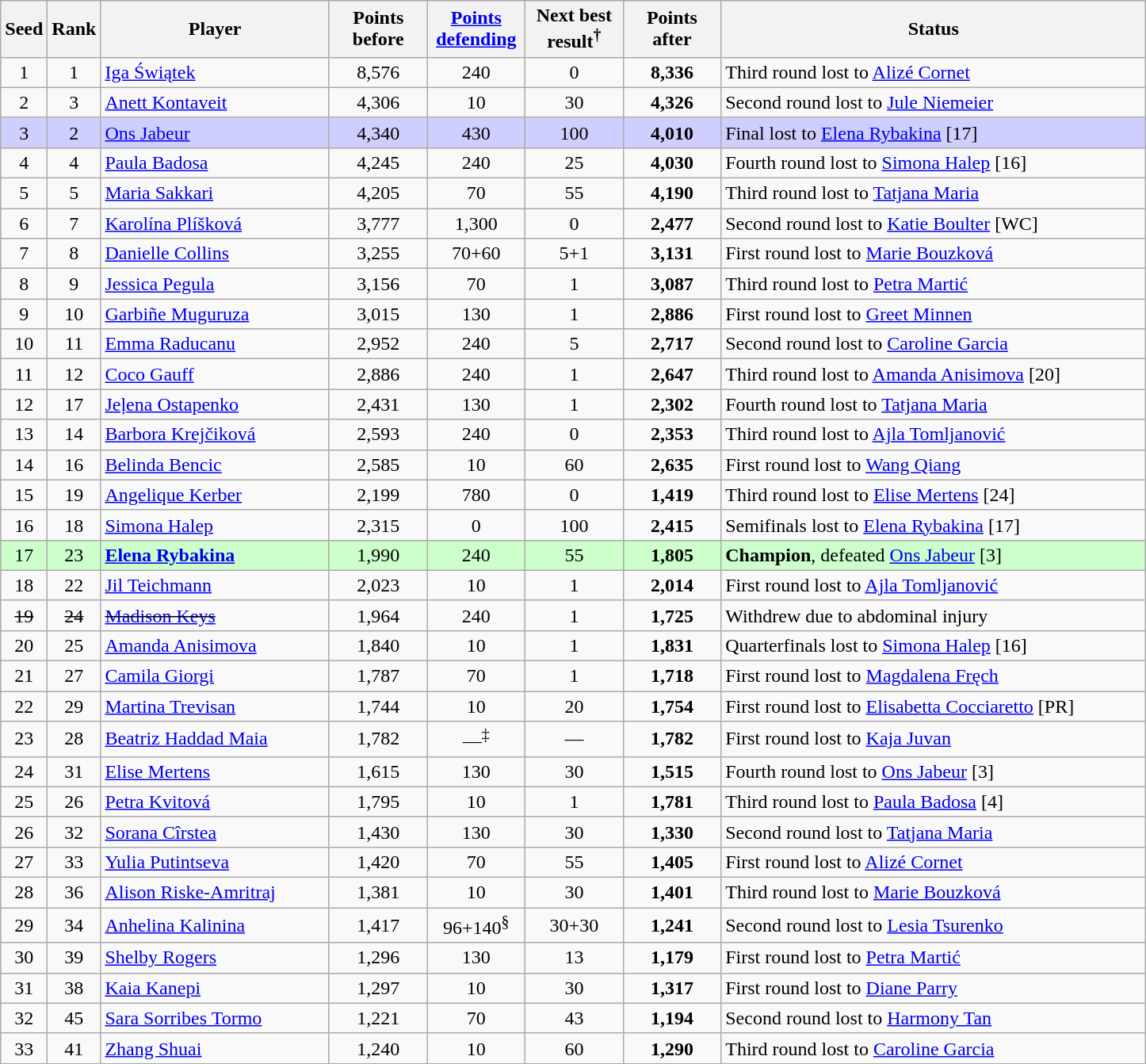<table class="wikitable sortable">
<tr>
<th style="width:30px;">Seed</th>
<th style="width:30px;">Rank</th>
<th style="width:185px;">Player</th>
<th style="width:75px;">Points before</th>
<th style="width:75px;"><a href='#'>Points defending</a></th>
<th style="width:75px;">Next best result<sup>†</sup></th>
<th style="width:75px;">Points after</th>
<th style="width:350px;">Status</th>
</tr>
<tr>
<td style="text-align:center;">1</td>
<td style="text-align:center;">1</td>
<td> <a href='#'>Iga Świątek</a></td>
<td style="text-align:center;">8,576</td>
<td style="text-align:center;">240</td>
<td style="text-align:center;">0</td>
<td style="text-align:center;"><strong>8,336</strong></td>
<td>Third round lost to  <a href='#'>Alizé Cornet</a></td>
</tr>
<tr>
<td style="text-align:center;">2</td>
<td style="text-align:center;">3</td>
<td> <a href='#'>Anett Kontaveit</a></td>
<td style="text-align:center;">4,306</td>
<td style="text-align:center;">10</td>
<td style="text-align:center;">30</td>
<td style="text-align:center;"><strong>4,326</strong></td>
<td>Second round lost to  <a href='#'>Jule Niemeier</a></td>
</tr>
<tr style="background:#cfcfff">
<td style="text-align:center;">3</td>
<td style="text-align:center;">2</td>
<td> <a href='#'>Ons Jabeur</a></td>
<td style="text-align:center;">4,340</td>
<td style="text-align:center;">430</td>
<td style="text-align:center;">100</td>
<td style="text-align:center;"><strong>4,010</strong></td>
<td>Final lost to  <a href='#'>Elena Rybakina</a> [17]</td>
</tr>
<tr>
<td style="text-align:center;">4</td>
<td style="text-align:center;">4</td>
<td> <a href='#'>Paula Badosa</a></td>
<td style="text-align:center;">4,245</td>
<td style="text-align:center;">240</td>
<td style="text-align:center;">25</td>
<td style="text-align:center;"><strong>4,030</strong></td>
<td>Fourth round lost to  <a href='#'>Simona Halep</a> [16]</td>
</tr>
<tr>
<td style="text-align:center;">5</td>
<td style="text-align:center;">5</td>
<td> <a href='#'>Maria Sakkari</a></td>
<td style="text-align:center;">4,205</td>
<td style="text-align:center;">70</td>
<td style="text-align:center;">55</td>
<td style="text-align:center;"><strong>4,190</strong></td>
<td>Third round lost to  <a href='#'>Tatjana Maria</a></td>
</tr>
<tr>
<td style="text-align:center;">6</td>
<td style="text-align:center;">7</td>
<td> <a href='#'>Karolína Plíšková</a></td>
<td style="text-align:center;">3,777</td>
<td style="text-align:center;">1,300</td>
<td style="text-align:center;">0</td>
<td style="text-align:center;"><strong>2,477</strong></td>
<td>Second round lost to  <a href='#'>Katie Boulter</a> [WC]</td>
</tr>
<tr>
<td style="text-align:center;">7</td>
<td style="text-align:center;">8</td>
<td> <a href='#'>Danielle Collins</a></td>
<td style="text-align:center;">3,255</td>
<td style="text-align:center;">70+60 </td>
<td style="text-align:center;">5+1</td>
<td style="text-align:center;"><strong>3,131</strong></td>
<td>First round lost to  <a href='#'>Marie Bouzková</a></td>
</tr>
<tr>
<td style="text-align:center;">8</td>
<td style="text-align:center;">9</td>
<td> <a href='#'>Jessica Pegula</a></td>
<td style="text-align:center;">3,156</td>
<td style="text-align:center;">70</td>
<td style="text-align:center;">1</td>
<td style="text-align:center;"><strong>3,087</strong></td>
<td>Third round lost to  <a href='#'>Petra Martić</a></td>
</tr>
<tr>
<td style="text-align:center;">9</td>
<td style="text-align:center;">10</td>
<td> <a href='#'>Garbiñe Muguruza</a></td>
<td style="text-align:center;">3,015</td>
<td style="text-align:center;">130</td>
<td style="text-align:center;">1</td>
<td style="text-align:center;"><strong>2,886</strong></td>
<td>First round lost to  <a href='#'>Greet Minnen</a></td>
</tr>
<tr>
<td style="text-align:center;">10</td>
<td style="text-align:center;">11</td>
<td> <a href='#'>Emma Raducanu</a></td>
<td style="text-align:center;">2,952</td>
<td style="text-align:center;">240</td>
<td style="text-align:center;">5</td>
<td style="text-align:center;"><strong>2,717</strong></td>
<td>Second round lost to  <a href='#'>Caroline Garcia</a></td>
</tr>
<tr>
<td style="text-align:center;">11</td>
<td style="text-align:center;">12</td>
<td> <a href='#'>Coco Gauff</a></td>
<td style="text-align:center;">2,886</td>
<td style="text-align:center;">240</td>
<td style="text-align:center;">1</td>
<td style="text-align:center;"><strong>2,647</strong></td>
<td>Third round lost to  <a href='#'>Amanda Anisimova</a> [20]</td>
</tr>
<tr>
<td style="text-align:center;">12</td>
<td style="text-align:center;">17</td>
<td> <a href='#'>Jeļena Ostapenko</a></td>
<td style="text-align:center;">2,431</td>
<td style="text-align:center;">130</td>
<td style="text-align:center;">1</td>
<td style="text-align:center;"><strong>2,302</strong></td>
<td>Fourth round lost to  <a href='#'>Tatjana Maria</a></td>
</tr>
<tr>
<td style="text-align:center;">13</td>
<td style="text-align:center;">14</td>
<td> <a href='#'>Barbora Krejčiková</a></td>
<td style="text-align:center;">2,593</td>
<td style="text-align:center;">240</td>
<td style="text-align:center;">0</td>
<td style="text-align:center;"><strong>2,353</strong></td>
<td>Third round lost to  <a href='#'>Ajla Tomljanović</a></td>
</tr>
<tr>
<td style="text-align:center;">14</td>
<td style="text-align:center;">16</td>
<td> <a href='#'>Belinda Bencic</a></td>
<td style="text-align:center;">2,585</td>
<td style="text-align:center;">10</td>
<td style="text-align:center;">60</td>
<td style="text-align:center;"><strong>2,635</strong></td>
<td>First round lost to  <a href='#'>Wang Qiang</a></td>
</tr>
<tr>
<td style="text-align:center;">15</td>
<td style="text-align:center;">19</td>
<td> <a href='#'>Angelique Kerber</a></td>
<td style="text-align:center;">2,199</td>
<td style="text-align:center;">780</td>
<td style="text-align:center;">0</td>
<td style="text-align:center;"><strong>1,419</strong></td>
<td>Third round lost to  <a href='#'>Elise Mertens</a> [24]</td>
</tr>
<tr>
<td style="text-align:center;">16</td>
<td style="text-align:center;">18</td>
<td> <a href='#'>Simona Halep</a></td>
<td style="text-align:center;">2,315</td>
<td style="text-align:center;">0</td>
<td style="text-align:center;">100</td>
<td style="text-align:center;"><strong>2,415</strong></td>
<td>Semifinals lost to  <a href='#'>Elena Rybakina</a> [17]</td>
</tr>
<tr style="background:#cfc;">
<td style="text-align:center;">17</td>
<td style="text-align:center;">23</td>
<td><strong> <a href='#'>Elena Rybakina</a></strong></td>
<td style="text-align:center;">1,990</td>
<td style="text-align:center;">240</td>
<td style="text-align:center;">55</td>
<td style="text-align:center;"><strong>1,805</strong></td>
<td><strong>Champion</strong>, defeated  <a href='#'>Ons Jabeur</a> [3]</td>
</tr>
<tr>
<td style="text-align:center;">18</td>
<td style="text-align:center;">22</td>
<td> <a href='#'>Jil Teichmann</a></td>
<td style="text-align:center;">2,023</td>
<td style="text-align:center;">10</td>
<td style="text-align:center;">1</td>
<td style="text-align:center;"><strong>2,014</strong></td>
<td>First round lost to  <a href='#'>Ajla Tomljanović</a></td>
</tr>
<tr>
<td style="text-align:center;"><s>19</s></td>
<td style="text-align:center;"><s>24</s></td>
<td><s> <a href='#'>Madison Keys</a></s></td>
<td style="text-align:center;">1,964</td>
<td style="text-align:center;">240</td>
<td style="text-align:center;">1</td>
<td style="text-align:center;"><strong>1,725</strong></td>
<td>Withdrew due to abdominal injury</td>
</tr>
<tr>
<td style="text-align:center;">20</td>
<td style="text-align:center;">25</td>
<td> <a href='#'>Amanda Anisimova</a></td>
<td style="text-align:center;">1,840</td>
<td style="text-align:center;">10</td>
<td style="text-align:center;">1</td>
<td style="text-align:center;"><strong>1,831</strong></td>
<td>Quarterfinals lost to  <a href='#'>Simona Halep</a> [16]</td>
</tr>
<tr>
<td style="text-align:center;">21</td>
<td style="text-align:center;">27</td>
<td> <a href='#'>Camila Giorgi</a></td>
<td style="text-align:center;">1,787</td>
<td style="text-align:center;">70</td>
<td style="text-align:center;">1</td>
<td style="text-align:center;"><strong>1,718</strong></td>
<td>First round lost to  <a href='#'>Magdalena Fręch</a></td>
</tr>
<tr>
<td style="text-align:center;">22</td>
<td style="text-align:center;">29</td>
<td> <a href='#'>Martina Trevisan</a></td>
<td style="text-align:center;">1,744</td>
<td style="text-align:center;">10</td>
<td style="text-align:center;">20</td>
<td style="text-align:center;"><strong>1,754</strong></td>
<td>First round lost to  <a href='#'>Elisabetta Cocciaretto</a> [PR]</td>
</tr>
<tr>
<td style="text-align:center;">23</td>
<td style="text-align:center;">28</td>
<td> <a href='#'>Beatriz Haddad Maia</a></td>
<td style="text-align:center;">1,782</td>
<td style="text-align:center;">—<sup>‡</sup></td>
<td style="text-align:center;">—</td>
<td style="text-align:center;"><strong>1,782</strong></td>
<td>First round lost to  <a href='#'>Kaja Juvan</a></td>
</tr>
<tr>
<td style="text-align:center;">24</td>
<td style="text-align:center;">31</td>
<td> <a href='#'>Elise Mertens</a></td>
<td style="text-align:center;">1,615</td>
<td style="text-align:center;">130</td>
<td style="text-align:center;">30</td>
<td style="text-align:center;"><strong>1,515</strong></td>
<td>Fourth round lost to  <a href='#'>Ons Jabeur</a> [3]</td>
</tr>
<tr>
<td style="text-align:center;">25</td>
<td style="text-align:center;">26</td>
<td> <a href='#'>Petra Kvitová</a></td>
<td style="text-align:center;">1,795</td>
<td style="text-align:center;">10</td>
<td style="text-align:center;">1</td>
<td style="text-align:center;"><strong>1,781</strong></td>
<td>Third round lost to  <a href='#'>Paula Badosa</a> [4]</td>
</tr>
<tr>
<td style="text-align:center;">26</td>
<td style="text-align:center;">32</td>
<td> <a href='#'>Sorana Cîrstea</a></td>
<td style="text-align:center;">1,430</td>
<td style="text-align:center;">130</td>
<td style="text-align:center;">30</td>
<td style="text-align:center;"><strong>1,330</strong></td>
<td>Second round lost to  <a href='#'>Tatjana Maria</a></td>
</tr>
<tr>
<td style="text-align:center;">27</td>
<td style="text-align:center;">33</td>
<td> <a href='#'>Yulia Putintseva</a></td>
<td style="text-align:center;">1,420</td>
<td style="text-align:center;">70</td>
<td style="text-align:center;">55</td>
<td style="text-align:center;"><strong>1,405</strong></td>
<td>First round lost to  <a href='#'>Alizé Cornet</a></td>
</tr>
<tr>
<td style="text-align:center;">28</td>
<td style="text-align:center;">36</td>
<td> <a href='#'>Alison Riske-Amritraj</a></td>
<td style="text-align:center;">1,381</td>
<td style="text-align:center;">10</td>
<td style="text-align:center;">30</td>
<td style="text-align:center;"><strong>1,401</strong></td>
<td>Third round lost to  <a href='#'>Marie Bouzková</a></td>
</tr>
<tr>
<td style="text-align:center;">29</td>
<td style="text-align:center;">34</td>
<td> <a href='#'>Anhelina Kalinina</a></td>
<td style="text-align:center;">1,417</td>
<td style="text-align:center;">96+140<sup>§</sup></td>
<td style="text-align:center;">30+30</td>
<td style="text-align:center;"><strong>1,241</strong></td>
<td>Second round lost to  <a href='#'>Lesia Tsurenko</a></td>
</tr>
<tr>
<td style="text-align:center;">30</td>
<td style="text-align:center;">39</td>
<td> <a href='#'>Shelby Rogers</a></td>
<td style="text-align:center;">1,296</td>
<td style="text-align:center;">130</td>
<td style="text-align:center;">13</td>
<td style="text-align:center;"><strong>1,179</strong></td>
<td>First round lost to  <a href='#'>Petra Martić</a></td>
</tr>
<tr>
<td style="text-align:center;">31</td>
<td style="text-align:center;">38</td>
<td> <a href='#'>Kaia Kanepi</a></td>
<td style="text-align:center;">1,297</td>
<td style="text-align:center;">10</td>
<td style="text-align:center;">30</td>
<td style="text-align:center;"><strong>1,317</strong></td>
<td>First round lost to  <a href='#'>Diane Parry</a></td>
</tr>
<tr>
<td style="text-align:center;">32</td>
<td style="text-align:center;">45</td>
<td> <a href='#'>Sara Sorribes Tormo</a></td>
<td style="text-align:center;">1,221</td>
<td style="text-align:center;">70</td>
<td style="text-align:center;">43</td>
<td style="text-align:center;"><strong>1,194</strong></td>
<td>Second round lost to  <a href='#'>Harmony Tan</a></td>
</tr>
<tr>
<td style="text-align:center;">33</td>
<td style="text-align:center;">41</td>
<td> <a href='#'>Zhang Shuai</a></td>
<td style="text-align:center;">1,240</td>
<td style="text-align:center;">10</td>
<td style="text-align:center;">60</td>
<td style="text-align:center;"><strong>1,290</strong></td>
<td>Third round lost to  <a href='#'>Caroline Garcia</a></td>
</tr>
</table>
